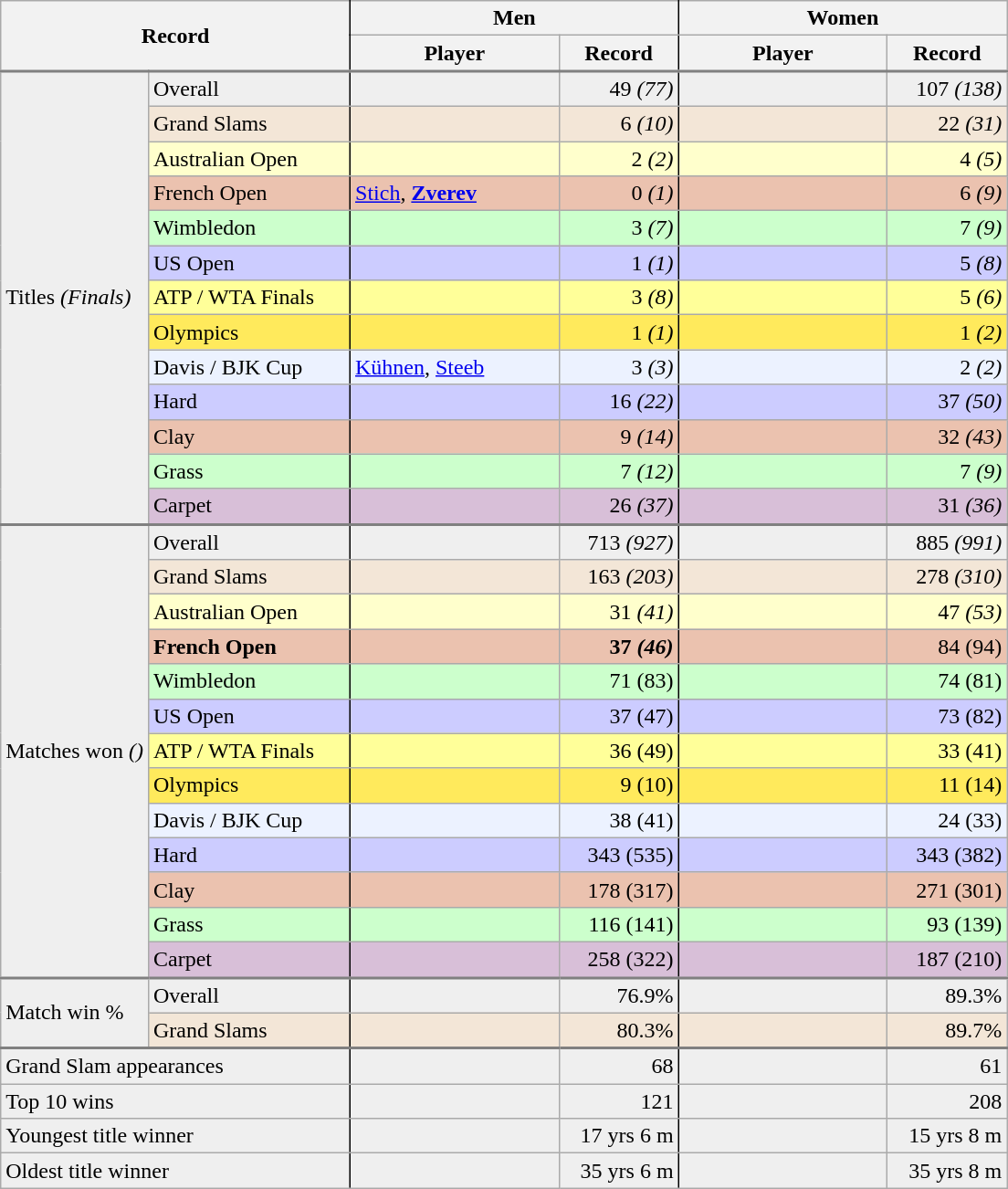<table class="wikitable sortable nowrap">
<tr>
<th colspan="2" rowspan="2" style="border-right: 1pt black solid">Record</th>
<th colspan="2" style="border-right: 1pt black solid">Men</th>
<th colspan="2">Women</th>
</tr>
<tr>
<th width="145">Player</th>
<th width="80" class="unsortable" style="border-right: 1pt black solid">Record</th>
<th width="145">Player</th>
<th width="80" class="unsortable">Record</th>
</tr>
<tr bgcolor=efefef style="border-top:2px solid gray">
<td rowspan="13">Titles <em>(Finals)</em></td>
<td width=140 style="border-right: 1pt black solid">Overall</td>
<td></td>
<td align="right" style="border-right: 1pt black solid">49 <em>(77)</em></td>
<td></td>
<td align="right">107 <em>(138)</em></td>
</tr>
<tr bgcolor=f3e6d7>
<td style="border-right: 1pt black solid">Grand Slams</td>
<td></td>
<td align="right" style="border-right: 1pt black solid">6 <em>(10)</em></td>
<td></td>
<td align="right">22 <em>(31)</em></td>
</tr>
<tr bgcolor=ffffcc>
<td style="border-right: 1pt black solid">Australian Open</td>
<td></td>
<td align="right" style="border-right: 1pt black solid">2 <em>(2)</em></td>
<td></td>
<td align="right">4 <em>(5)</em></td>
</tr>
<tr bgcolor=ebc2af>
<td style="border-right: 1pt black solid">French Open</td>
<td><a href='#'>Stich</a>, <strong><a href='#'>Zverev</a></strong></td>
<td align="right" style="border-right: 1pt black solid">0 <em>(1)</em></td>
<td></td>
<td align="right">6 <em>(9)</em></td>
</tr>
<tr bgcolor=ccffcc>
<td style="border-right: 1pt black solid">Wimbledon</td>
<td></td>
<td align="right" style="border-right: 1pt black solid">3 <em>(7)</em></td>
<td></td>
<td align="right">7 <em>(9)</em></td>
</tr>
<tr bgcolor=ccccff>
<td style="border-right: 1pt black solid">US Open</td>
<td></td>
<td align="right" style="border-right: 1pt black solid">1 <em>(1)</em></td>
<td></td>
<td align="right">5 <em>(8)</em></td>
</tr>
<tr bgcolor=ffff99>
<td style="border-right: 1pt black solid">ATP / WTA Finals</td>
<td></td>
<td align="right" style="border-right: 1pt black solid">3 <em>(8)</em></td>
<td></td>
<td align="right">5 <em>(6)</em></td>
</tr>
<tr bgcolor=ffea5c>
<td style="border-right: 1pt black solid">Olympics</td>
<td><strong></strong></td>
<td align="right" style="border-right: 1pt black solid">1 <em>(1)</em></td>
<td></td>
<td align="right">1 <em>(2)</em></td>
</tr>
<tr bgcolor=ecf2ff>
<td style="border-right: 1pt black solid">Davis / BJK Cup</td>
<td><a href='#'>Kühnen</a>, <a href='#'>Steeb</a></td>
<td align="right" style="border-right: 1pt black solid">3 <em>(3)</em></td>
<td></td>
<td align="right">2 <em>(2)</em></td>
</tr>
<tr bgcolor=ccccff>
<td style="border-right: 1pt black solid">Hard</td>
<td></td>
<td align="right" style="border-right: 1pt black solid">16 <em>(22)</em></td>
<td></td>
<td align="right">37 <em>(50)</em></td>
</tr>
<tr bgcolor=ebc2af>
<td style="border-right: 1pt black solid">Clay</td>
<td><strong></strong></td>
<td align="right" style="border-right: 1pt black solid">9 <em>(14)</em></td>
<td></td>
<td align="right">32 <em>(43)</em></td>
</tr>
<tr bgcolor=ccffcc>
<td style="border-right: 1pt black solid">Grass</td>
<td></td>
<td align="right" style="border-right: 1pt black solid">7 <em>(12)</em></td>
<td></td>
<td align="right">7 <em>(9)</em></td>
</tr>
<tr bgcolor=thistle>
<td style="border-right: 1pt black solid">Carpet</td>
<td></td>
<td align="right" style="border-right: 1pt black solid">26 <em>(37)</em></td>
<td></td>
<td align="right">31 <em>(36)</em></td>
</tr>
<tr bgcolor=efefef style="border-top:2px solid gray">
<td rowspan="13">Matches won <em>()</em></td>
<td bgcolor=efefef style="border-right: 1pt black solid">Overall</td>
<td></td>
<td align="right" style="border-right: 1pt black solid">713 <em>(927)</em></td>
<td></td>
<td align="right">885 <em>(991)</em></td>
</tr>
<tr bgcolor=f3e6d7>
<td style="border-right: 1pt black solid">Grand Slams</td>
<td></td>
<td align="right" style="border-right: 1pt black solid">163 <em>(203)</em></td>
<td></td>
<td align="right">278 <em>(310)</em></td>
</tr>
<tr bgcolor=ffffcc>
<td style="border-right: 1pt black solid">Australian Open</td>
<td><strong></strong></td>
<td align="right" style="border-right: 1pt black solid">31 <em>(41)</em></td>
<td></td>
<td align="right">47 <em>(53)</em></td>
</tr>
<tr bgcolor=ebc2af>
<td style="border-right: 1pt black solid"><strong>French Open</strong></td>
<td><strong></strong></td>
<td align="right" style="border-right: 1pt black solid"><strong>37 <em>(46)<strong><em></td>
<td></td>
<td align="right">84 </em>(94)<em></td>
</tr>
<tr bgcolor=ccffcc>
<td style="border-right: 1pt black solid">Wimbledon</td>
<td></td>
<td align="right" style="border-right: 1pt black solid">71 </em>(83)<em></td>
<td></td>
<td align="right">74 </em>(81)<em></td>
</tr>
<tr bgcolor=ccccff>
<td style="border-right: 1pt black solid">US Open</td>
<td></td>
<td align="right" style="border-right: 1pt black solid">37 </em>(47)<em></td>
<td></td>
<td align="right">73 </em>(82)<em></td>
</tr>
<tr bgcolor=ffff99>
<td style="border-right: 1pt black solid">ATP / WTA Finals</td>
<td></td>
<td align="right" style="border-right: 1pt black solid">36 </em>(49)<em></td>
<td></td>
<td align="right">33 </em>(41)<em></td>
</tr>
<tr bgcolor=ffea5c>
<td style="border-right: 1pt black solid">Olympics</td>
<td></strong><strong></td>
<td align="right" style="border-right: 1pt black solid">9 </em>(10)<em></td>
<td></td>
<td align="right">11 </em>(14)<em></td>
</tr>
<tr bgcolor=ecf2ff>
<td style="border-right: 1pt black solid">Davis / BJK Cup</td>
<td></td>
<td align="right" style="border-right: 1pt black solid">38 </em>(41)<em></td>
<td></td>
<td align="right">24 </em>(33)<em></td>
</tr>
<tr bgcolor=ccccff>
<td style="border-right: 1pt black solid">Hard</td>
<td></td>
<td align="right" style="border-right: 1pt black solid">343 </em>(535)<em></td>
<td></td>
<td align="right">343 </em>(382)<em></td>
</tr>
<tr bgcolor=ebc2af>
<td style="border-right: 1pt black solid">Clay</td>
<td></td>
<td align="right" style="border-right: 1pt black solid">178 </em>(317)<em></td>
<td></td>
<td align="right">271 </em>(301)<em></td>
</tr>
<tr bgcolor=ccffcc>
<td style="border-right: 1pt black solid">Grass</td>
<td></td>
<td align="right" style="border-right: 1pt black solid">116 </em>(141)<em></td>
<td></td>
<td align="right">93 </em>(139)<em></td>
</tr>
<tr bgcolor=thistle>
<td style="border-right: 1pt black solid">Carpet</td>
<td></td>
<td align="right" style="border-right: 1pt black solid">258 </em>(322)<em></td>
<td></td>
<td align="right">187 </em>(210)<em></td>
</tr>
<tr bgcolor=efefef>
<td rowspan="2" style="border-top:2px solid gray">Match win %</td>
<td style="border-right: 1pt black solid; border-top:2px solid gray">Overall</td>
<td style="border-top:2px solid gray"></td>
<td align="right" style="border-right: 1pt black solid; border-top:2px solid gray">76.9%</td>
<td style="border-top:2px solid gray"></td>
<td align="right" style="border-top:2px solid gray">89.3%</td>
</tr>
<tr bgcolor=f3e6d7>
<td style="border-right: 1pt black solid">Grand Slams</td>
<td></td>
<td align="right" style="border-right: 1pt black solid">80.3%</td>
<td></td>
<td align="right">89.7%</td>
</tr>
<tr bgcolor=efefef>
<td colspan="2" style="border-right: 1pt black solid; border-top:2px solid gray">Grand Slam appearances</td>
<td style="border-top:2px solid gray"></td>
<td align="right" style="border-right: 1pt black solid; border-top:2px solid gray">68</td>
<td style="border-top:2px solid gray"></td>
<td align="right" style="border-top:2px solid gray">61</td>
</tr>
<tr bgcolor=efefef>
<td colspan="2" style="border-right: 1pt black solid">Top 10 wins</td>
<td></td>
<td align="right" style="border-right: 1pt black solid">121</td>
<td></td>
<td align="right">208</td>
</tr>
<tr bgcolor=efefef>
<td colspan="2" style="border-right: 1pt black solid">Youngest title winner</td>
<td></td>
<td align="right" style="border-right: 1pt black solid">17 yrs 6 m</td>
<td></td>
<td align="right">15 yrs 8 m</td>
</tr>
<tr bgcolor=efefef>
<td colspan="2" style="border-right: 1pt black solid">Oldest title winner</td>
<td></td>
<td align="right" style="border-right: 1pt black solid">35 yrs 6 m</td>
<td></strong><strong></td>
<td align="right">35 yrs 8 m</td>
</tr>
</table>
